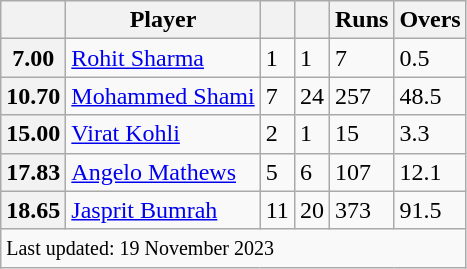<table class="wikitable sortable">
<tr>
<th></th>
<th>Player</th>
<th></th>
<th></th>
<th>Runs</th>
<th>Overs</th>
</tr>
<tr>
<th>7.00</th>
<td> <a href='#'>Rohit Sharma</a></td>
<td>1</td>
<td>1</td>
<td>7</td>
<td>0.5</td>
</tr>
<tr>
<th>10.70</th>
<td> <a href='#'>Mohammed Shami</a></td>
<td>7</td>
<td>24</td>
<td>257</td>
<td>48.5</td>
</tr>
<tr>
<th>15.00</th>
<td> <a href='#'>Virat Kohli</a></td>
<td>2</td>
<td>1</td>
<td>15</td>
<td>3.3</td>
</tr>
<tr>
<th>17.83</th>
<td> <a href='#'>Angelo Mathews</a></td>
<td>5</td>
<td>6</td>
<td>107</td>
<td>12.1</td>
</tr>
<tr>
<th>18.65</th>
<td> <a href='#'>Jasprit Bumrah</a></td>
<td>11</td>
<td>20</td>
<td>373</td>
<td>91.5</td>
</tr>
<tr>
<td colspan="6"><small>Last updated: 19 November 2023</small></td>
</tr>
</table>
